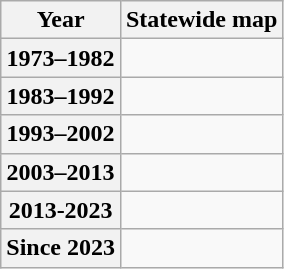<table class=wikitable>
<tr>
<th>Year</th>
<th>Statewide map</th>
</tr>
<tr>
<th>1973–1982</th>
<td></td>
</tr>
<tr>
<th>1983–1992</th>
<td></td>
</tr>
<tr>
<th>1993–2002</th>
<td></td>
</tr>
<tr>
<th>2003–2013</th>
<td></td>
</tr>
<tr>
<th>2013-2023</th>
<td></td>
</tr>
<tr>
<th>Since 2023</th>
<td></td>
</tr>
</table>
